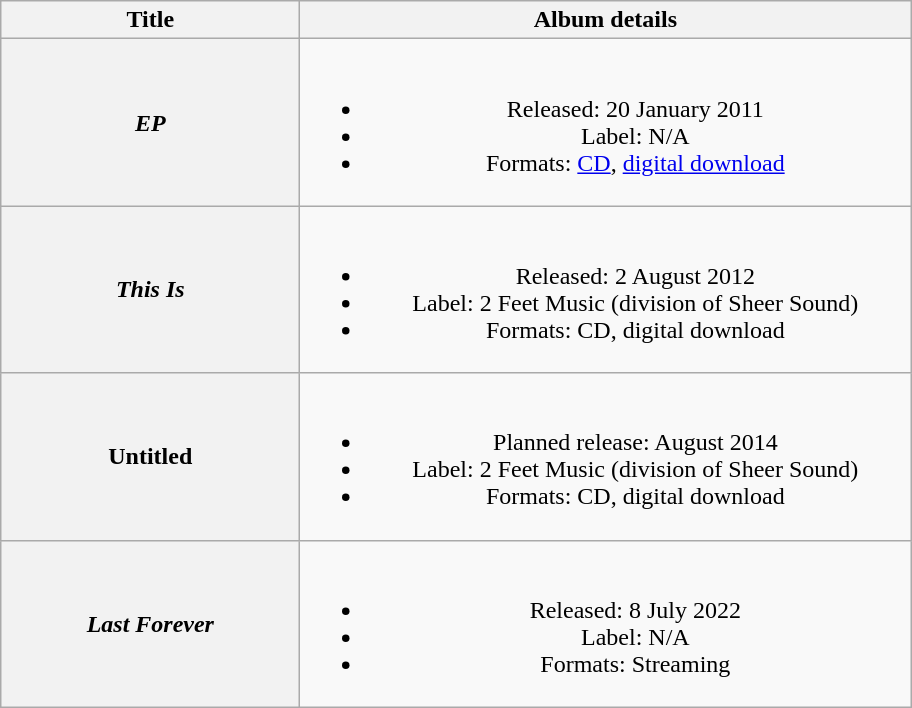<table class="wikitable plainrowheaders" style="text-align:center;">
<tr>
<th scope="col" rowspan="1" style="width:12em;">Title</th>
<th scope="col" rowspan="1" style="width:25em;">Album details</th>
</tr>
<tr>
<th scope="row"><em>EP</em></th>
<td><br><ul><li>Released:  20 January 2011</li><li>Label: N/A</li><li>Formats: <a href='#'>CD</a>, <a href='#'>digital download</a></li></ul></td>
</tr>
<tr>
<th scope="row"><em>This Is</em></th>
<td><br><ul><li>Released: 2 August 2012</li><li>Label: 2 Feet Music (division of Sheer Sound)</li><li>Formats: CD, digital download</li></ul></td>
</tr>
<tr>
<th scope="row">Untitled</th>
<td><br><ul><li>Planned release: August 2014</li><li>Label: 2 Feet Music (division of Sheer Sound)</li><li>Formats: CD, digital download</li></ul></td>
</tr>
<tr>
<th scope="row"><em>Last Forever</em></th>
<td><br><ul><li>Released: 8 July 2022</li><li>Label: N/A</li><li>Formats: Streaming</li></ul></td>
</tr>
</table>
